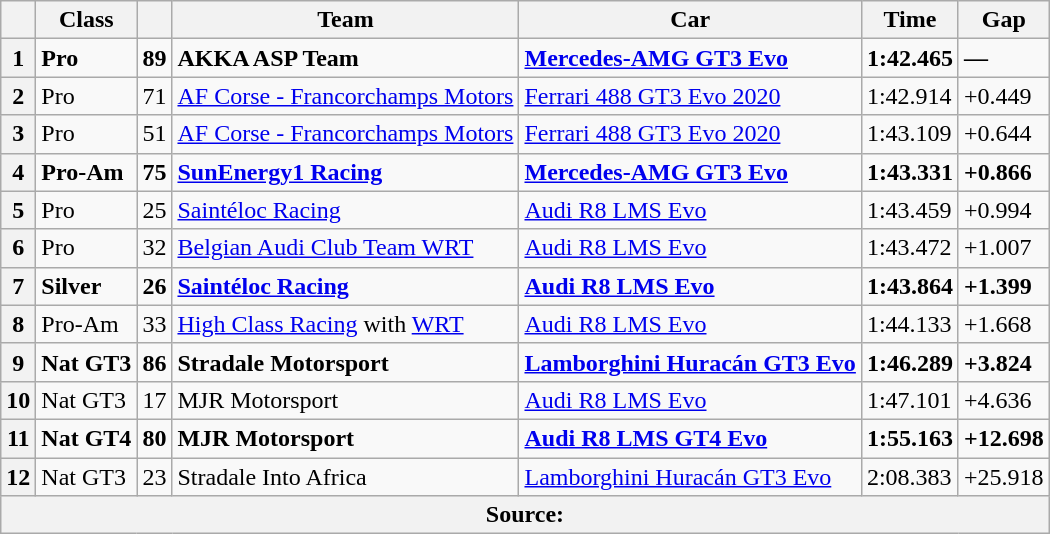<table class="wikitable">
<tr>
<th></th>
<th>Class</th>
<th></th>
<th>Team</th>
<th>Car</th>
<th>Time</th>
<th>Gap</th>
</tr>
<tr>
<th>1</th>
<td><strong>Pro</strong></td>
<td><strong>89</strong></td>
<td><strong> AKKA ASP Team</strong></td>
<td><a href='#'><strong>Mercedes-AMG GT3 Evo</strong></a></td>
<td><strong>1:42.465</strong></td>
<td><strong>—</strong></td>
</tr>
<tr>
<th>2</th>
<td>Pro</td>
<td>71</td>
<td> <a href='#'>AF Corse - Francorchamps Motors</a></td>
<td><a href='#'>Ferrari 488 GT3 Evo 2020</a></td>
<td>1:42.914</td>
<td>+0.449</td>
</tr>
<tr>
<th>3</th>
<td>Pro</td>
<td>51</td>
<td> <a href='#'>AF Corse - Francorchamps Motors</a></td>
<td><a href='#'>Ferrari 488 GT3 Evo 2020</a></td>
<td>1:43.109</td>
<td>+0.644</td>
</tr>
<tr>
<th>4</th>
<td><strong>Pro-Am</strong></td>
<td><strong>75</strong></td>
<td><strong> <a href='#'>SunEnergy1 Racing</a></strong></td>
<td><a href='#'><strong>Mercedes-AMG GT3 Evo</strong></a></td>
<td><strong>1:43.331</strong></td>
<td><strong>+0.866</strong></td>
</tr>
<tr>
<th>5</th>
<td>Pro</td>
<td>25</td>
<td> <a href='#'>Saintéloc Racing</a></td>
<td><a href='#'>Audi R8 LMS Evo</a></td>
<td>1:43.459</td>
<td>+0.994</td>
</tr>
<tr>
<th>6</th>
<td>Pro</td>
<td>32</td>
<td> <a href='#'>Belgian Audi Club Team WRT</a></td>
<td><a href='#'>Audi R8 LMS Evo</a></td>
<td>1:43.472</td>
<td>+1.007</td>
</tr>
<tr>
<th>7</th>
<td><strong>Silver</strong></td>
<td><strong>26</strong></td>
<td><strong> <a href='#'>Saintéloc Racing</a></strong></td>
<td><a href='#'><strong>Audi R8 LMS Evo</strong></a></td>
<td><strong>1:43.864</strong></td>
<td><strong>+1.399</strong></td>
</tr>
<tr>
<th>8</th>
<td>Pro-Am</td>
<td>33</td>
<td> <a href='#'>High Class Racing</a> with <a href='#'>WRT</a></td>
<td><a href='#'>Audi R8 LMS Evo</a></td>
<td>1:44.133</td>
<td>+1.668</td>
</tr>
<tr>
<th>9</th>
<td><strong>Nat GT3</strong></td>
<td><strong>86</strong></td>
<td><strong> Stradale Motorsport</strong></td>
<td><a href='#'><strong>Lamborghini Huracán GT3 Evo</strong></a></td>
<td><strong>1:46.289</strong></td>
<td><strong>+3.824</strong></td>
</tr>
<tr>
<th>10</th>
<td>Nat GT3</td>
<td>17</td>
<td> MJR Motorsport</td>
<td><a href='#'>Audi R8 LMS Evo</a></td>
<td>1:47.101</td>
<td>+4.636</td>
</tr>
<tr>
<th>11</th>
<td><strong>Nat GT4</strong></td>
<td><strong>80</strong></td>
<td><strong> MJR Motorsport</strong></td>
<td><a href='#'><strong>Audi R8 LMS GT4 Evo</strong></a></td>
<td><strong>1:55.163</strong></td>
<td><strong>+12.698</strong></td>
</tr>
<tr>
<th>12</th>
<td>Nat GT3</td>
<td>23</td>
<td> Stradale Into Africa</td>
<td><a href='#'>Lamborghini Huracán GT3 Evo</a></td>
<td>2:08.383</td>
<td>+25.918</td>
</tr>
<tr>
<th colspan="7">Source:</th>
</tr>
</table>
